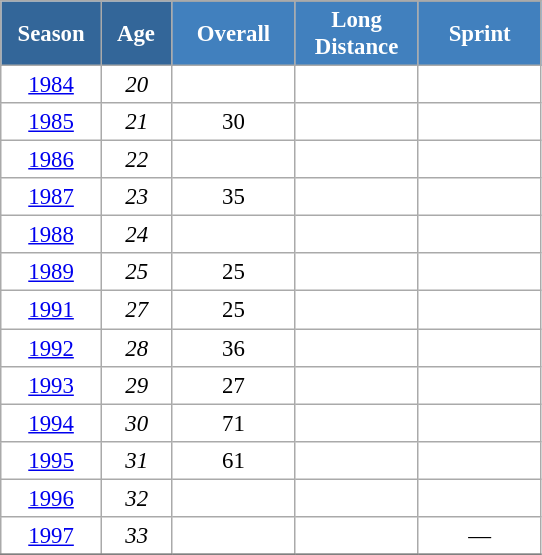<table class="wikitable" style="font-size:95%; text-align:center; border:grey solid 1px; border-collapse:collapse; background:#ffffff;">
<tr>
<th style="background-color:#369; color:white; width:60px;" rowspan="2"> Season </th>
<th style="background-color:#369; color:white; width:40px;" rowspan="2"> Age </th>
</tr>
<tr>
<th style="background-color:#4180be; color:white; width:75px;"> Overall </th>
<th style="background-color:#4180be; color:white; width:75px;"> Long <br> Distance </th>
<th style="background-color:#4180be; color:white; width:75px;"> Sprint </th>
</tr>
<tr>
<td><a href='#'>1984</a></td>
<td><em>20</em></td>
<td></td>
<td></td>
<td></td>
</tr>
<tr>
<td><a href='#'>1985</a></td>
<td><em>21</em></td>
<td>30</td>
<td></td>
<td></td>
</tr>
<tr>
<td><a href='#'>1986</a></td>
<td><em>22</em></td>
<td></td>
<td></td>
<td></td>
</tr>
<tr>
<td><a href='#'>1987</a></td>
<td><em>23</em></td>
<td>35</td>
<td></td>
<td></td>
</tr>
<tr>
<td><a href='#'>1988</a></td>
<td><em>24</em></td>
<td></td>
<td></td>
<td></td>
</tr>
<tr>
<td><a href='#'>1989</a></td>
<td><em>25</em></td>
<td>25</td>
<td></td>
<td></td>
</tr>
<tr>
<td><a href='#'>1991</a></td>
<td><em>27</em></td>
<td>25</td>
<td></td>
<td></td>
</tr>
<tr>
<td><a href='#'>1992</a></td>
<td><em>28</em></td>
<td>36</td>
<td></td>
<td></td>
</tr>
<tr>
<td><a href='#'>1993</a></td>
<td><em>29</em></td>
<td>27</td>
<td></td>
<td></td>
</tr>
<tr>
<td><a href='#'>1994</a></td>
<td><em>30</em></td>
<td>71</td>
<td></td>
<td></td>
</tr>
<tr>
<td><a href='#'>1995</a></td>
<td><em>31</em></td>
<td>61</td>
<td></td>
<td></td>
</tr>
<tr>
<td><a href='#'>1996</a></td>
<td><em>32</em></td>
<td></td>
<td></td>
<td></td>
</tr>
<tr>
<td><a href='#'>1997</a></td>
<td><em>33</em></td>
<td></td>
<td></td>
<td>—</td>
</tr>
<tr>
</tr>
</table>
